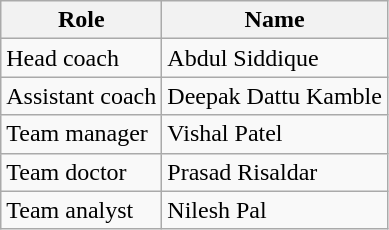<table class="wikitable">
<tr>
<th scope="col">Role</th>
<th scope="col">Name</th>
</tr>
<tr>
<td>Head coach</td>
<td> Abdul Siddique</td>
</tr>
<tr>
<td>Assistant coach</td>
<td align=left> Deepak Dattu Kamble</td>
</tr>
<tr>
<td>Team manager</td>
<td> Vishal Patel</td>
</tr>
<tr>
<td>Team doctor</td>
<td align=left> Prasad Risaldar</td>
</tr>
<tr>
<td>Team analyst</td>
<td align=left> Nilesh Pal</td>
</tr>
</table>
